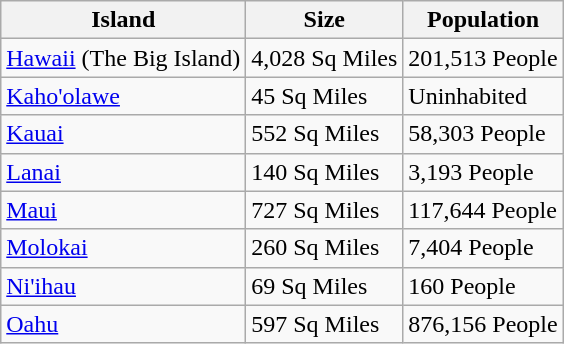<table class="wikitable sortable">
<tr>
<th>Island</th>
<th>Size</th>
<th>Population</th>
</tr>
<tr>
<td><a href='#'>Hawaii</a> (The Big Island)</td>
<td>4,028 Sq Miles</td>
<td>201,513 People</td>
</tr>
<tr>
<td><a href='#'>Kaho'olawe</a></td>
<td>45 Sq Miles</td>
<td>Uninhabited</td>
</tr>
<tr>
<td><a href='#'>Kauai</a></td>
<td>552 Sq Miles</td>
<td>58,303 People</td>
</tr>
<tr>
<td><a href='#'>Lanai</a></td>
<td>140 Sq Miles</td>
<td>3,193 People</td>
</tr>
<tr>
<td><a href='#'>Maui</a></td>
<td>727 Sq Miles</td>
<td>117,644 People</td>
</tr>
<tr>
<td><a href='#'>Molokai</a></td>
<td>260 Sq Miles</td>
<td>7,404 People</td>
</tr>
<tr>
<td><a href='#'>Ni'ihau</a></td>
<td>69 Sq Miles</td>
<td>160 People</td>
</tr>
<tr>
<td><a href='#'>Oahu</a></td>
<td>597 Sq Miles</td>
<td>876,156 People</td>
</tr>
</table>
